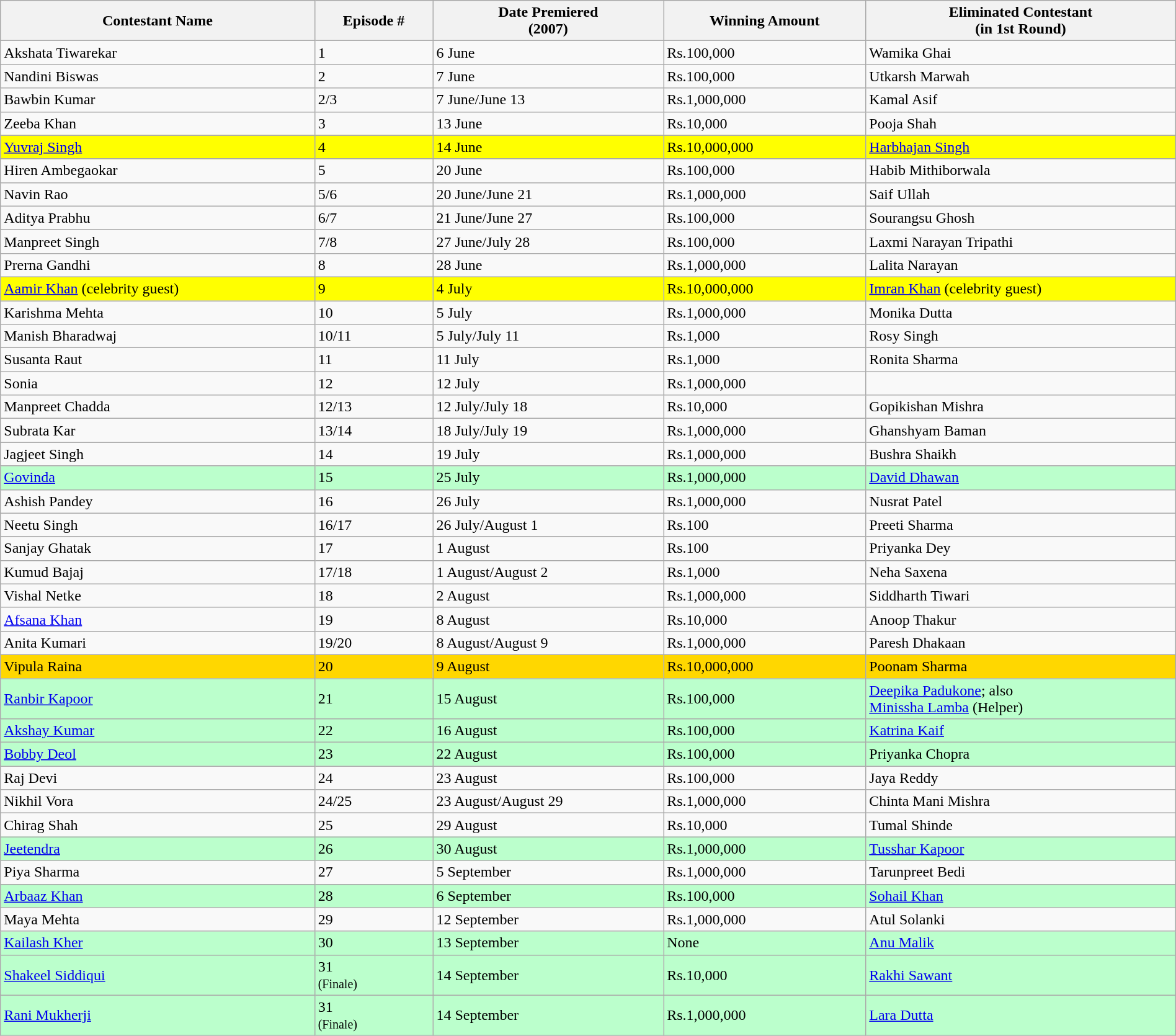<table class="wikitable" width="100%">
<tr>
<th>Contestant Name</th>
<th>Episode #</th>
<th>Date Premiered<br>(2007)</th>
<th>Winning Amount</th>
<th>Eliminated Contestant<br>(in 1st Round)</th>
</tr>
<tr>
<td>Akshata Tiwarekar</td>
<td>1</td>
<td>6 June</td>
<td>Rs.100,000</td>
<td>Wamika Ghai</td>
</tr>
<tr>
<td>Nandini Biswas</td>
<td>2</td>
<td>7 June</td>
<td>Rs.100,000</td>
<td>Utkarsh Marwah</td>
</tr>
<tr>
<td>Bawbin Kumar</td>
<td>2/3</td>
<td>7 June/June 13</td>
<td>Rs.1,000,000</td>
<td>Kamal Asif</td>
</tr>
<tr>
<td>Zeeba Khan</td>
<td>3</td>
<td>13 June</td>
<td>Rs.10,000</td>
<td>Pooja Shah</td>
</tr>
<tr>
<td style="background:yellow;"><a href='#'>Yuvraj Singh</a></td>
<td style="background:yellow;">4</td>
<td style="background:yellow;">14 June</td>
<td style="background:yellow;">Rs.10,000,000</td>
<td style="background:yellow;"><a href='#'>Harbhajan Singh</a></td>
</tr>
<tr>
<td>Hiren Ambegaokar</td>
<td>5</td>
<td>20 June</td>
<td>Rs.100,000</td>
<td>Habib Mithiborwala</td>
</tr>
<tr>
<td>Navin Rao</td>
<td>5/6</td>
<td>20 June/June 21</td>
<td>Rs.1,000,000</td>
<td>Saif Ullah</td>
</tr>
<tr>
<td>Aditya Prabhu</td>
<td>6/7</td>
<td>21 June/June 27</td>
<td>Rs.100,000</td>
<td>Sourangsu Ghosh</td>
</tr>
<tr>
<td>Manpreet Singh</td>
<td>7/8</td>
<td>27 June/July 28</td>
<td>Rs.100,000</td>
<td>Laxmi Narayan Tripathi</td>
</tr>
<tr>
<td>Prerna Gandhi</td>
<td>8</td>
<td>28 June</td>
<td>Rs.1,000,000</td>
<td>Lalita Narayan</td>
</tr>
<tr>
<td style="background:yellow;"><a href='#'>Aamir Khan</a> (celebrity guest)</td>
<td style="background:yellow;">9</td>
<td style="background:yellow;">4 July</td>
<td style="background:yellow;">Rs.10,000,000</td>
<td style="background:yellow;"><a href='#'>Imran Khan</a> (celebrity guest)</td>
</tr>
<tr>
<td>Karishma Mehta</td>
<td>10</td>
<td>5 July</td>
<td>Rs.1,000,000</td>
<td>Monika Dutta</td>
</tr>
<tr>
<td>Manish Bharadwaj</td>
<td>10/11</td>
<td>5 July/July 11</td>
<td>Rs.1,000</td>
<td>Rosy Singh</td>
</tr>
<tr>
<td>Susanta Raut</td>
<td>11</td>
<td>11 July</td>
<td>Rs.1,000</td>
<td>Ronita Sharma</td>
</tr>
<tr>
<td>Sonia</td>
<td>12</td>
<td>12 July</td>
<td>Rs.1,000,000</td>
<td></td>
</tr>
<tr>
<td>Manpreet Chadda</td>
<td>12/13</td>
<td>12 July/July 18</td>
<td>Rs.10,000</td>
<td>Gopikishan Mishra</td>
</tr>
<tr>
<td>Subrata Kar</td>
<td>13/14</td>
<td>18 July/July 19</td>
<td>Rs.1,000,000</td>
<td>Ghanshyam Baman</td>
</tr>
<tr>
<td>Jagjeet Singh</td>
<td>14</td>
<td>19 July</td>
<td>Rs.1,000,000</td>
<td>Bushra Shaikh</td>
</tr>
<tr>
<td style="background:#bbffcc;"><a href='#'>Govinda</a></td>
<td style="background:#bbffcc;">15</td>
<td style="background:#bbffcc;">25 July</td>
<td style="background:#bbffcc;">Rs.1,000,000</td>
<td style="background:#bbffcc;"><a href='#'>David Dhawan</a></td>
</tr>
<tr>
<td>Ashish Pandey</td>
<td>16</td>
<td>26 July</td>
<td>Rs.1,000,000</td>
<td>Nusrat Patel</td>
</tr>
<tr>
<td>Neetu Singh</td>
<td>16/17</td>
<td>26 July/August 1</td>
<td>Rs.100</td>
<td>Preeti Sharma</td>
</tr>
<tr>
<td>Sanjay Ghatak</td>
<td>17</td>
<td>1 August</td>
<td>Rs.100</td>
<td>Priyanka Dey</td>
</tr>
<tr>
<td>Kumud Bajaj</td>
<td>17/18</td>
<td>1 August/August 2</td>
<td>Rs.1,000</td>
<td>Neha Saxena</td>
</tr>
<tr>
<td>Vishal Netke</td>
<td>18</td>
<td>2 August</td>
<td>Rs.1,000,000</td>
<td>Siddharth Tiwari</td>
</tr>
<tr>
<td><a href='#'>Afsana Khan</a></td>
<td>19</td>
<td>8 August</td>
<td>Rs.10,000</td>
<td>Anoop Thakur</td>
</tr>
<tr>
<td>Anita Kumari</td>
<td>19/20</td>
<td>8 August/August 9</td>
<td>Rs.1,000,000</td>
<td>Paresh Dhakaan</td>
</tr>
<tr>
<td style="background:gold">Vipula Raina</td>
<td style="background:gold">20</td>
<td style="background:gold">9 August</td>
<td style="background:gold">Rs.10,000,000</td>
<td style="background:gold">Poonam Sharma</td>
</tr>
<tr>
<td style="background:#bbffcc;"><a href='#'>Ranbir Kapoor</a></td>
<td style="background:#bbffcc;">21</td>
<td style="background:#bbffcc;">15 August</td>
<td style="background:#bbffcc;">Rs.100,000</td>
<td style="background:#bbffcc;"><a href='#'>Deepika Padukone</a>; also<br><a href='#'>Minissha Lamba</a> (Helper)</td>
</tr>
<tr>
<td style="background:#bbffcc;"><a href='#'>Akshay Kumar</a></td>
<td style="background:#bbffcc;">22</td>
<td style="background:#bbffcc;">16 August</td>
<td style="background:#bbffcc;">Rs.100,000</td>
<td style="background:#bbffcc;"><a href='#'>Katrina Kaif</a></td>
</tr>
<tr>
<td style="background:#bbffcc;"><a href='#'>Bobby Deol</a></td>
<td style="background:#bbffcc;">23</td>
<td style="background:#bbffcc;">22 August</td>
<td style="background:#bbffcc;">Rs.100,000</td>
<td style="background:#bbffcc;">Priyanka Chopra</td>
</tr>
<tr>
<td>Raj Devi</td>
<td>24</td>
<td>23 August</td>
<td>Rs.100,000</td>
<td>Jaya Reddy</td>
</tr>
<tr>
<td>Nikhil Vora</td>
<td>24/25</td>
<td>23 August/August 29</td>
<td>Rs.1,000,000</td>
<td>Chinta Mani Mishra</td>
</tr>
<tr>
<td>Chirag Shah</td>
<td>25</td>
<td>29 August</td>
<td>Rs.10,000</td>
<td>Tumal Shinde</td>
</tr>
<tr>
<td style="background:#bbffcc;"><a href='#'>Jeetendra</a></td>
<td style="background:#bbffcc;">26</td>
<td style="background:#bbffcc;">30 August</td>
<td style="background:#bbffcc;">Rs.1,000,000</td>
<td style="background:#bbffcc;"><a href='#'>Tusshar Kapoor</a></td>
</tr>
<tr>
<td>Piya Sharma</td>
<td>27</td>
<td>5 September</td>
<td>Rs.1,000,000</td>
<td>Tarunpreet Bedi</td>
</tr>
<tr>
<td style="background:#bbffcc;"><a href='#'>Arbaaz Khan</a></td>
<td style="background:#bbffcc;">28</td>
<td style="background:#bbffcc;">6 September</td>
<td style="background:#bbffcc;">Rs.100,000</td>
<td style="background:#bbffcc;"><a href='#'>Sohail Khan</a></td>
</tr>
<tr>
<td>Maya Mehta</td>
<td>29</td>
<td>12 September</td>
<td>Rs.1,000,000</td>
<td>Atul Solanki</td>
</tr>
<tr>
<td style="background:#bbffcc;"><a href='#'>Kailash Kher</a></td>
<td style="background:#bbffcc;">30</td>
<td style="background:#bbffcc;">13 September</td>
<td style="background:#bbffcc;">None</td>
<td style="background:#bbffcc;"><a href='#'>Anu Malik</a></td>
</tr>
<tr>
<td style="background:#bbffcc;"><a href='#'>Shakeel Siddiqui</a></td>
<td style="background:#bbffcc;">31<br><small>(Finale)</small></td>
<td style="background:#bbffcc;">14 September</td>
<td style="background:#bbffcc;">Rs.10,000</td>
<td style="background:#bbffcc;"><a href='#'>Rakhi Sawant</a></td>
</tr>
<tr>
<td style="background:#bbffcc;"><a href='#'>Rani Mukherji</a></td>
<td style="background:#bbffcc;">31<br><small>(Finale)</small></td>
<td style="background:#bbffcc;">14 September</td>
<td style="background:#bbffcc;">Rs.1,000,000</td>
<td style="background:#bbffcc;"><a href='#'>Lara Dutta</a></td>
</tr>
</table>
